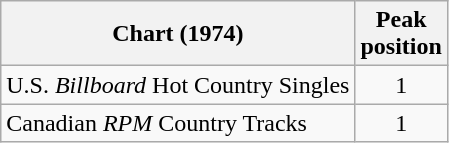<table class="wikitable sortable">
<tr>
<th align="left">Chart (1974)</th>
<th align="center">Peak<br>position</th>
</tr>
<tr>
<td align="left">U.S. <em>Billboard</em> Hot Country Singles</td>
<td align="center">1</td>
</tr>
<tr>
<td align="left">Canadian <em>RPM</em> Country Tracks</td>
<td align="center">1</td>
</tr>
</table>
